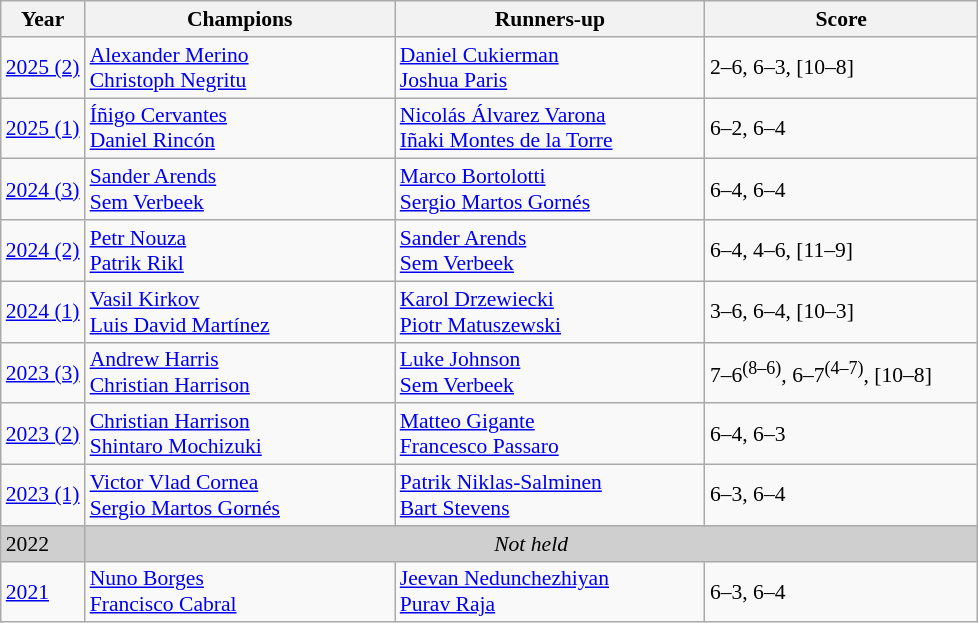<table class="wikitable" style="font-size:90%">
<tr>
<th>Year</th>
<th width="200">Champions</th>
<th width="200">Runners-up</th>
<th width="175">Score</th>
</tr>
<tr>
<td><a href='#'>2025 (2)</a></td>
<td> <a href='#'>Alexander Merino</a><br> <a href='#'>Christoph Negritu</a></td>
<td> <a href='#'>Daniel Cukierman</a><br> <a href='#'>Joshua Paris</a></td>
<td>2–6, 6–3, [10–8]</td>
</tr>
<tr>
<td><a href='#'>2025 (1)</a></td>
<td> <a href='#'>Íñigo Cervantes</a><br> <a href='#'>Daniel Rincón</a></td>
<td> <a href='#'>Nicolás Álvarez Varona</a><br> <a href='#'>Iñaki Montes de la Torre</a></td>
<td>6–2, 6–4</td>
</tr>
<tr>
<td><a href='#'>2024 (3)</a></td>
<td> <a href='#'>Sander Arends</a><br> <a href='#'>Sem Verbeek</a></td>
<td> <a href='#'>Marco Bortolotti</a><br> <a href='#'>Sergio Martos Gornés</a></td>
<td>6–4, 6–4</td>
</tr>
<tr>
<td><a href='#'>2024 (2)</a></td>
<td> <a href='#'>Petr Nouza</a><br> <a href='#'>Patrik Rikl</a></td>
<td> <a href='#'>Sander Arends</a><br> <a href='#'>Sem Verbeek</a></td>
<td>6–4, 4–6, [11–9]</td>
</tr>
<tr>
<td><a href='#'>2024 (1)</a></td>
<td> <a href='#'>Vasil Kirkov</a><br> <a href='#'>Luis David Martínez</a></td>
<td> <a href='#'>Karol Drzewiecki</a><br> <a href='#'>Piotr Matuszewski</a></td>
<td>3–6, 6–4, [10–3]</td>
</tr>
<tr>
<td><a href='#'>2023 (3)</a></td>
<td> <a href='#'>Andrew Harris</a><br> <a href='#'>Christian Harrison</a></td>
<td> <a href='#'>Luke Johnson</a><br> <a href='#'>Sem Verbeek</a></td>
<td>7–6<sup>(8–6)</sup>, 6–7<sup>(4–7)</sup>, [10–8]</td>
</tr>
<tr>
<td><a href='#'>2023 (2)</a></td>
<td> <a href='#'>Christian Harrison</a><br> <a href='#'>Shintaro Mochizuki</a></td>
<td> <a href='#'>Matteo Gigante</a><br> <a href='#'>Francesco Passaro</a></td>
<td>6–4, 6–3</td>
</tr>
<tr>
<td><a href='#'>2023 (1)</a></td>
<td> <a href='#'>Victor Vlad Cornea</a><br> <a href='#'>Sergio Martos Gornés</a></td>
<td> <a href='#'>Patrik Niklas-Salminen</a><br> <a href='#'>Bart Stevens</a></td>
<td>6–3, 6–4</td>
</tr>
<tr>
<td style="background:#cfcfcf">2022</td>
<td colspan=3 align=center style="background:#cfcfcf"><em>Not held</em></td>
</tr>
<tr>
<td><a href='#'>2021</a></td>
<td> <a href='#'>Nuno Borges</a><br> <a href='#'>Francisco Cabral</a></td>
<td> <a href='#'>Jeevan Nedunchezhiyan</a><br> <a href='#'>Purav Raja</a></td>
<td>6–3, 6–4</td>
</tr>
</table>
